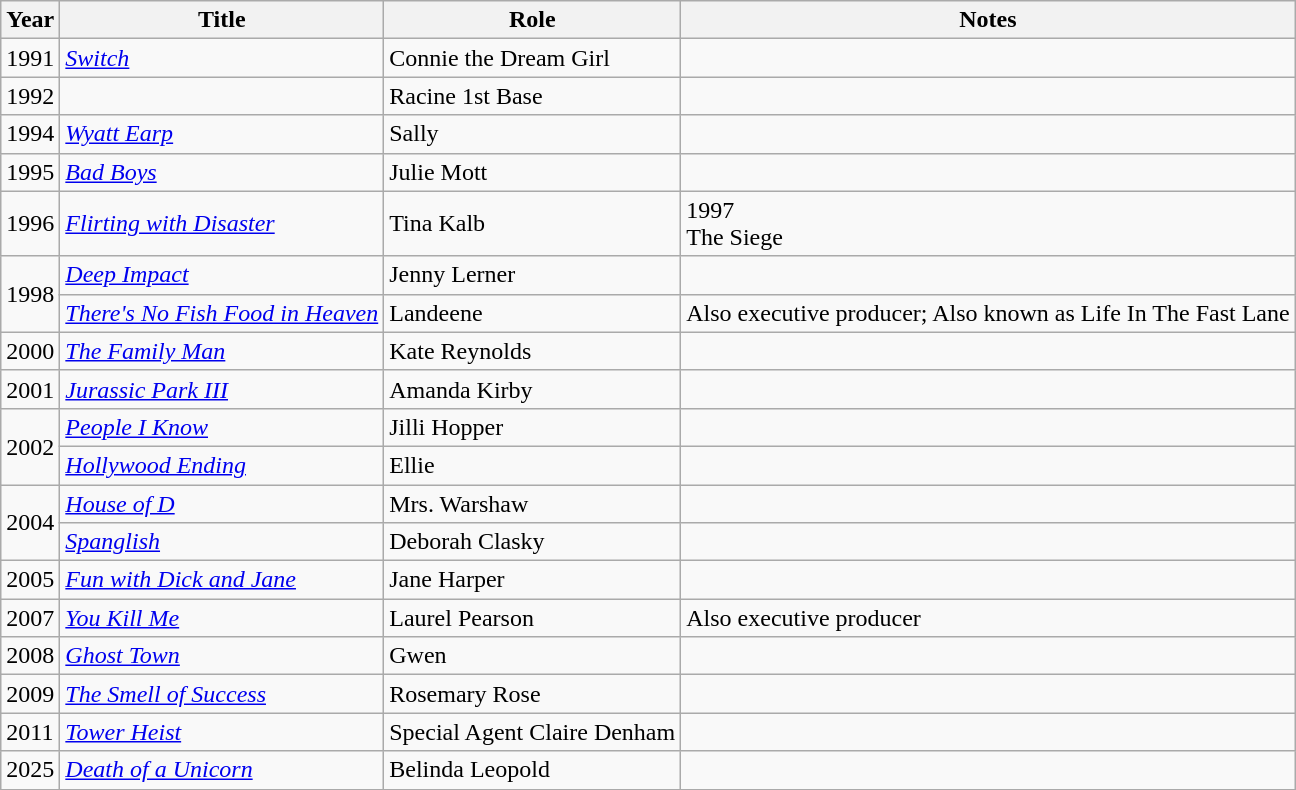<table class="wikitable sortable">
<tr>
<th>Year</th>
<th>Title</th>
<th>Role</th>
<th class="unsortable">Notes</th>
</tr>
<tr>
<td>1991</td>
<td><em><a href='#'>Switch</a></em></td>
<td>Connie the Dream Girl</td>
<td></td>
</tr>
<tr>
<td>1992</td>
<td><em></em></td>
<td>Racine 1st Base</td>
<td></td>
</tr>
<tr>
<td>1994</td>
<td><em><a href='#'>Wyatt Earp</a></em></td>
<td>Sally</td>
<td></td>
</tr>
<tr>
<td>1995</td>
<td><em><a href='#'>Bad Boys</a></em></td>
<td>Julie Mott</td>
<td></td>
</tr>
<tr>
<td>1996</td>
<td><em><a href='#'>Flirting with Disaster</a></em></td>
<td>Tina Kalb</td>
<td>1997<br>The Siege</td>
</tr>
<tr>
<td rowspan=2>1998</td>
<td><em><a href='#'>Deep Impact</a></em></td>
<td>Jenny Lerner</td>
<td></td>
</tr>
<tr>
<td><em><a href='#'>There's No Fish Food in Heaven</a></em></td>
<td>Landeene</td>
<td>Also executive producer; Also known as Life In The Fast Lane</td>
</tr>
<tr>
<td>2000</td>
<td><em><a href='#'>The Family Man</a></em></td>
<td>Kate Reynolds</td>
<td></td>
</tr>
<tr>
<td>2001</td>
<td><em><a href='#'>Jurassic Park III</a></em></td>
<td>Amanda Kirby</td>
<td></td>
</tr>
<tr>
<td rowspan=2>2002</td>
<td><em><a href='#'>People I Know</a></em></td>
<td>Jilli Hopper</td>
<td></td>
</tr>
<tr>
<td><em><a href='#'>Hollywood Ending</a></em></td>
<td>Ellie</td>
<td></td>
</tr>
<tr>
<td rowspan=2>2004</td>
<td><em><a href='#'>House of D</a></em></td>
<td>Mrs. Warshaw</td>
<td></td>
</tr>
<tr>
<td><em><a href='#'>Spanglish</a></em></td>
<td>Deborah Clasky</td>
<td></td>
</tr>
<tr>
<td>2005</td>
<td><em><a href='#'>Fun with Dick and Jane</a></em></td>
<td>Jane Harper</td>
<td></td>
</tr>
<tr>
<td>2007</td>
<td><em><a href='#'>You Kill Me</a></em></td>
<td>Laurel Pearson</td>
<td>Also executive producer</td>
</tr>
<tr>
<td>2008</td>
<td><em><a href='#'>Ghost Town</a></em></td>
<td>Gwen</td>
<td></td>
</tr>
<tr>
<td>2009</td>
<td><em><a href='#'>The Smell of Success</a></em></td>
<td>Rosemary Rose</td>
<td></td>
</tr>
<tr>
<td>2011</td>
<td><em><a href='#'>Tower Heist</a></em></td>
<td>Special Agent Claire Denham</td>
<td></td>
</tr>
<tr>
<td>2025</td>
<td><em><a href='#'>Death of a Unicorn</a></em></td>
<td>Belinda Leopold</td>
<td></td>
</tr>
</table>
